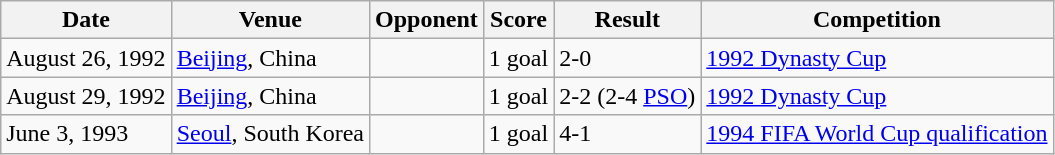<table class="wikitable">
<tr>
<th>Date</th>
<th>Venue</th>
<th>Opponent</th>
<th>Score</th>
<th>Result</th>
<th>Competition</th>
</tr>
<tr>
<td>August 26, 1992</td>
<td><a href='#'>Beijing</a>, China</td>
<td></td>
<td>1 goal</td>
<td>2-0</td>
<td><a href='#'>1992 Dynasty Cup</a></td>
</tr>
<tr>
<td>August 29, 1992</td>
<td><a href='#'>Beijing</a>, China</td>
<td></td>
<td>1 goal</td>
<td>2-2 (2-4 <a href='#'>PSO</a>)</td>
<td><a href='#'>1992 Dynasty Cup</a></td>
</tr>
<tr>
<td>June 3, 1993</td>
<td><a href='#'>Seoul</a>, South Korea</td>
<td></td>
<td>1 goal</td>
<td>4-1</td>
<td><a href='#'>1994 FIFA World Cup qualification</a></td>
</tr>
</table>
